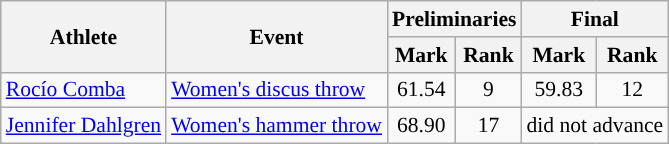<table class=wikitable style="font-size:90%;">
<tr>
<th rowspan=2>Athlete</th>
<th rowspan=2>Event</th>
<th colspan=2>Preliminaries</th>
<th colspan=2>Final</th>
</tr>
<tr>
<th>Mark</th>
<th>Rank</th>
<th>Mark</th>
<th>Rank</th>
</tr>
<tr>
<td><a href='#'>Rocío Comba</a></td>
<td><a href='#'>Women's discus throw</a></td>
<td align="center">61.54</td>
<td align="center">9</td>
<td align="center">59.83</td>
<td align="center">12</td>
</tr>
<tr>
<td><a href='#'>Jennifer Dahlgren</a></td>
<td><a href='#'>Women's hammer throw</a></td>
<td align="center">68.90</td>
<td align="center">17</td>
<td align="center" colspan=2>did not advance</td>
</tr>
</table>
